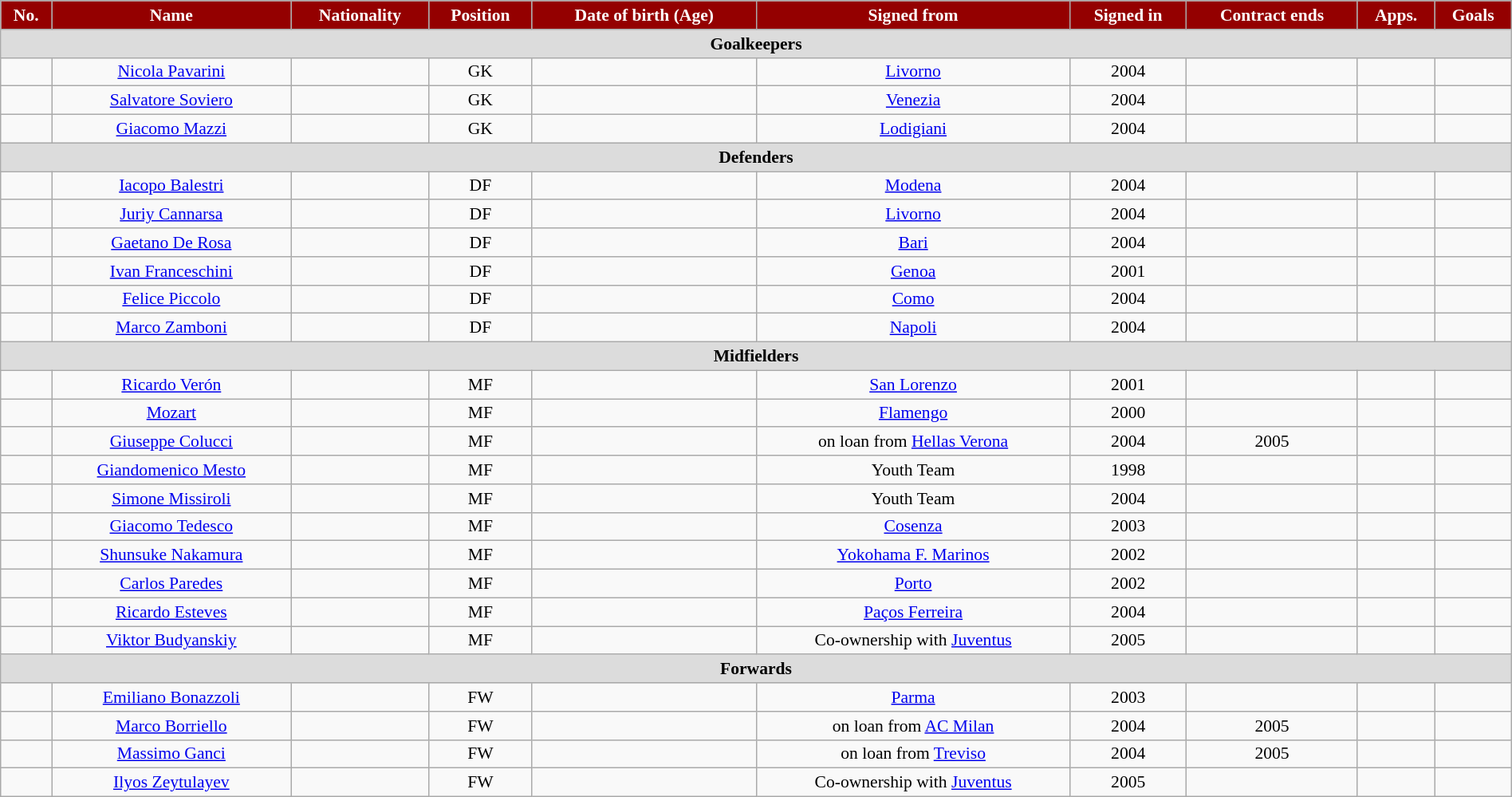<table class="wikitable"  style="text-align:center; font-size:90%; width:100%;">
<tr>
<th style="background:#940000; color:white; text-align:center;">No.</th>
<th style="background:#940000; color:white; text-align:center;">Name</th>
<th style="background:#940000; color:white; text-align:center;">Nationality</th>
<th style="background:#940000; color:white; text-align:center;">Position</th>
<th style="background:#940000; color:white; text-align:center;">Date of birth (Age)</th>
<th style="background:#940000; color:white; text-align:center;">Signed from</th>
<th style="background:#940000; color:white; text-align:center;">Signed in</th>
<th style="background:#940000; color:white; text-align:center;">Contract ends</th>
<th style="background:#940000; color:white; text-align:center;">Apps.</th>
<th style="background:#940000; color:white; text-align:center;">Goals</th>
</tr>
<tr>
<th colspan="11"  style="background:#dcdcdc; text-align:center;">Goalkeepers</th>
</tr>
<tr>
<td></td>
<td><a href='#'>Nicola Pavarini</a></td>
<td></td>
<td>GK</td>
<td></td>
<td><a href='#'>Livorno</a></td>
<td>2004</td>
<td></td>
<td></td>
<td></td>
</tr>
<tr>
<td></td>
<td><a href='#'>Salvatore Soviero</a></td>
<td></td>
<td>GK</td>
<td></td>
<td><a href='#'>Venezia</a></td>
<td>2004</td>
<td></td>
<td></td>
<td></td>
</tr>
<tr>
<td></td>
<td><a href='#'>Giacomo Mazzi</a></td>
<td></td>
<td>GK</td>
<td></td>
<td><a href='#'>Lodigiani</a></td>
<td>2004</td>
<td></td>
<td></td>
<td></td>
</tr>
<tr>
<th colspan="11"  style="background:#dcdcdc; text-align:center;">Defenders</th>
</tr>
<tr>
<td></td>
<td><a href='#'>Iacopo Balestri</a></td>
<td></td>
<td>DF</td>
<td></td>
<td><a href='#'>Modena</a></td>
<td>2004</td>
<td></td>
<td></td>
<td></td>
</tr>
<tr>
<td></td>
<td><a href='#'>Juriy Cannarsa</a></td>
<td></td>
<td>DF</td>
<td></td>
<td><a href='#'>Livorno</a></td>
<td>2004</td>
<td></td>
<td></td>
<td></td>
</tr>
<tr>
<td></td>
<td><a href='#'>Gaetano De Rosa</a></td>
<td></td>
<td>DF</td>
<td></td>
<td><a href='#'>Bari</a></td>
<td>2004</td>
<td></td>
<td></td>
<td></td>
</tr>
<tr>
<td></td>
<td><a href='#'>Ivan Franceschini</a></td>
<td></td>
<td>DF</td>
<td></td>
<td><a href='#'>Genoa</a></td>
<td>2001</td>
<td></td>
<td></td>
<td></td>
</tr>
<tr>
<td></td>
<td><a href='#'>Felice Piccolo</a></td>
<td></td>
<td>DF</td>
<td></td>
<td><a href='#'>Como</a></td>
<td>2004</td>
<td></td>
<td></td>
<td></td>
</tr>
<tr>
<td></td>
<td><a href='#'>Marco Zamboni</a></td>
<td></td>
<td>DF</td>
<td></td>
<td><a href='#'>Napoli</a></td>
<td>2004</td>
<td></td>
<td></td>
<td></td>
</tr>
<tr>
<th colspan="11"  style="background:#dcdcdc; text-align:center;">Midfielders</th>
</tr>
<tr>
<td></td>
<td><a href='#'>Ricardo Verón</a></td>
<td></td>
<td>MF</td>
<td></td>
<td><a href='#'>San Lorenzo</a></td>
<td>2001</td>
<td></td>
<td></td>
<td></td>
</tr>
<tr>
<td></td>
<td><a href='#'>Mozart</a></td>
<td></td>
<td>MF</td>
<td></td>
<td><a href='#'>Flamengo</a></td>
<td>2000</td>
<td></td>
<td></td>
<td></td>
</tr>
<tr>
<td></td>
<td><a href='#'>Giuseppe Colucci</a></td>
<td></td>
<td>MF</td>
<td></td>
<td>on loan from <a href='#'>Hellas Verona</a></td>
<td>2004</td>
<td>2005</td>
<td></td>
<td></td>
</tr>
<tr>
<td></td>
<td><a href='#'>Giandomenico Mesto</a></td>
<td></td>
<td>MF</td>
<td></td>
<td>Youth Team</td>
<td>1998</td>
<td></td>
<td></td>
<td></td>
</tr>
<tr>
<td></td>
<td><a href='#'>Simone Missiroli</a></td>
<td></td>
<td>MF</td>
<td></td>
<td>Youth Team</td>
<td>2004</td>
<td></td>
<td></td>
<td></td>
</tr>
<tr>
<td></td>
<td><a href='#'>Giacomo Tedesco</a></td>
<td></td>
<td>MF</td>
<td></td>
<td><a href='#'>Cosenza</a></td>
<td>2003</td>
<td></td>
<td></td>
<td></td>
</tr>
<tr>
<td></td>
<td><a href='#'>Shunsuke Nakamura</a></td>
<td></td>
<td>MF</td>
<td></td>
<td><a href='#'>Yokohama F. Marinos</a></td>
<td>2002</td>
<td></td>
<td></td>
<td></td>
</tr>
<tr>
<td></td>
<td><a href='#'>Carlos Paredes</a></td>
<td></td>
<td>MF</td>
<td></td>
<td><a href='#'>Porto</a></td>
<td>2002</td>
<td></td>
<td></td>
<td></td>
</tr>
<tr>
<td></td>
<td><a href='#'>Ricardo Esteves</a></td>
<td></td>
<td>MF</td>
<td></td>
<td><a href='#'>Paços Ferreira</a></td>
<td>2004</td>
<td></td>
<td></td>
<td></td>
</tr>
<tr>
<td></td>
<td><a href='#'>Viktor Budyanskiy</a></td>
<td></td>
<td>MF</td>
<td></td>
<td>Co-ownership with <a href='#'>Juventus</a></td>
<td>2005</td>
<td></td>
<td></td>
<td></td>
</tr>
<tr>
<th colspan="11"  style="background:#dcdcdc; text-align:center;">Forwards</th>
</tr>
<tr>
<td></td>
<td><a href='#'>Emiliano Bonazzoli</a></td>
<td></td>
<td>FW</td>
<td></td>
<td><a href='#'>Parma</a></td>
<td>2003</td>
<td></td>
<td></td>
<td></td>
</tr>
<tr>
<td></td>
<td><a href='#'>Marco Borriello</a></td>
<td></td>
<td>FW</td>
<td></td>
<td>on loan from <a href='#'>AC Milan</a></td>
<td>2004</td>
<td>2005</td>
<td></td>
<td></td>
</tr>
<tr>
<td></td>
<td><a href='#'>Massimo Ganci</a></td>
<td></td>
<td>FW</td>
<td></td>
<td>on loan from <a href='#'>Treviso</a></td>
<td>2004</td>
<td>2005</td>
<td></td>
<td></td>
</tr>
<tr>
<td></td>
<td><a href='#'>Ilyos Zeytulayev</a></td>
<td></td>
<td>FW</td>
<td></td>
<td>Co-ownership with <a href='#'>Juventus</a></td>
<td>2005</td>
<td></td>
<td></td>
<td></td>
</tr>
</table>
